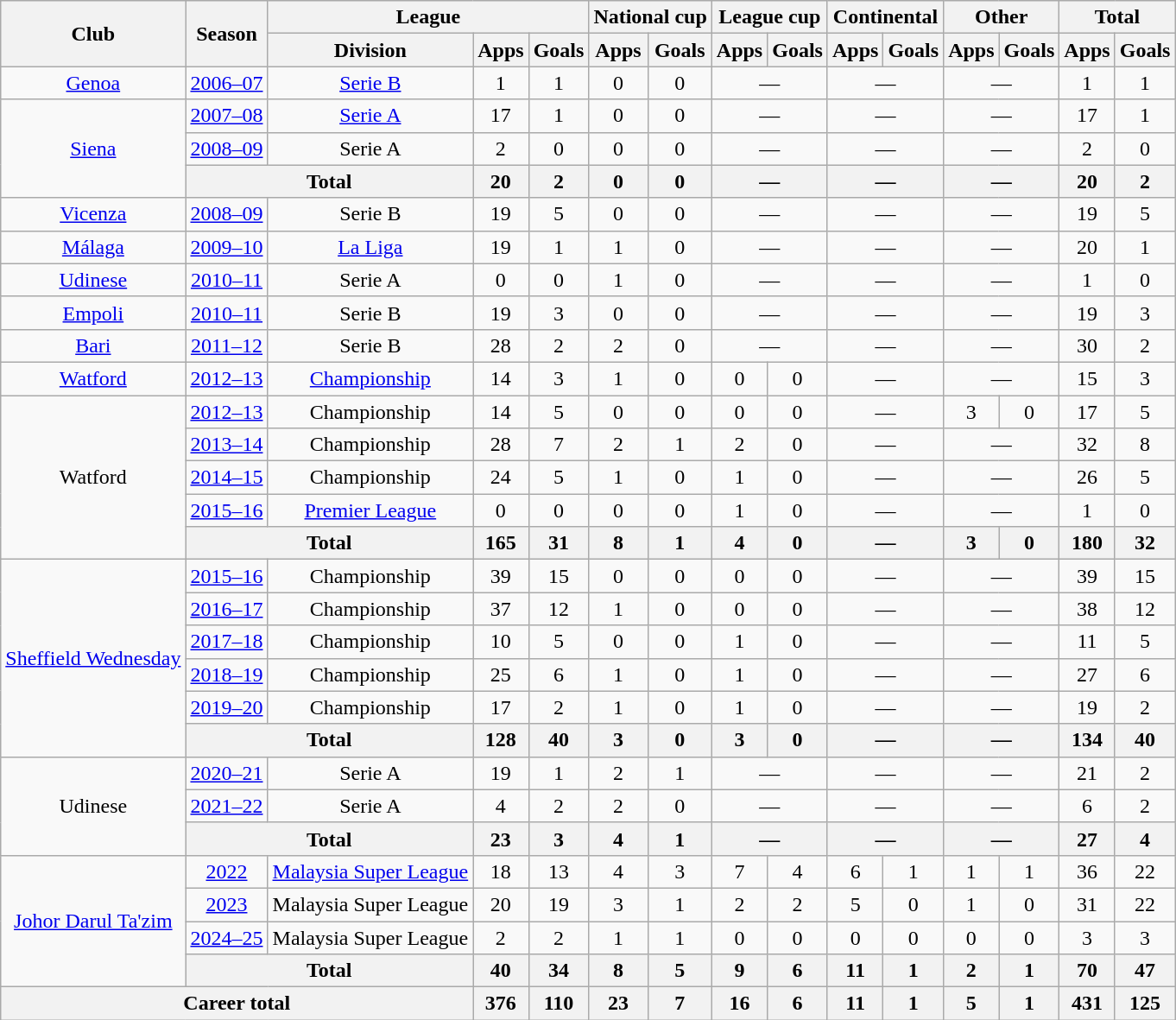<table class="wikitable" style="text-align:center">
<tr>
<th rowspan=2>Club</th>
<th rowspan=2>Season</th>
<th colspan=3>League</th>
<th colspan=2>National cup</th>
<th colspan=2>League cup</th>
<th colspan=2>Continental</th>
<th colspan=2>Other</th>
<th colspan=2>Total</th>
</tr>
<tr>
<th>Division</th>
<th>Apps</th>
<th>Goals</th>
<th>Apps</th>
<th>Goals</th>
<th>Apps</th>
<th>Goals</th>
<th>Apps</th>
<th>Goals</th>
<th>Apps</th>
<th>Goals</th>
<th>Apps</th>
<th>Goals</th>
</tr>
<tr>
<td><a href='#'>Genoa</a></td>
<td><a href='#'>2006–07</a></td>
<td><a href='#'>Serie B</a></td>
<td>1</td>
<td>1</td>
<td>0</td>
<td>0</td>
<td colspan="2">—</td>
<td colspan="2">—</td>
<td colspan="2">—</td>
<td>1</td>
<td>1</td>
</tr>
<tr>
<td rowspan=3><a href='#'>Siena</a></td>
<td><a href='#'>2007–08</a></td>
<td><a href='#'>Serie A</a></td>
<td>17</td>
<td>1</td>
<td>0</td>
<td>0</td>
<td colspan="2">—</td>
<td colspan="2">—</td>
<td colspan="2">—</td>
<td>17</td>
<td>1</td>
</tr>
<tr>
<td><a href='#'>2008–09</a></td>
<td>Serie A</td>
<td>2</td>
<td>0</td>
<td>0</td>
<td>0</td>
<td colspan="2">—</td>
<td colspan="2">—</td>
<td colspan="2">—</td>
<td>2</td>
<td>0</td>
</tr>
<tr>
<th colspan=2>Total</th>
<th>20</th>
<th>2</th>
<th>0</th>
<th>0</th>
<th colspan="2">—</th>
<th colspan="2">—</th>
<th colspan="2">—</th>
<th>20</th>
<th>2</th>
</tr>
<tr>
<td><a href='#'>Vicenza</a></td>
<td><a href='#'>2008–09</a></td>
<td>Serie B</td>
<td>19</td>
<td>5</td>
<td>0</td>
<td>0</td>
<td colspan="2">—</td>
<td colspan="2">—</td>
<td colspan="2">—</td>
<td>19</td>
<td>5</td>
</tr>
<tr>
<td><a href='#'>Málaga</a></td>
<td><a href='#'>2009–10</a></td>
<td><a href='#'>La Liga</a></td>
<td>19</td>
<td>1</td>
<td>1</td>
<td>0</td>
<td colspan="2">—</td>
<td colspan="2">—</td>
<td colspan="2">—</td>
<td>20</td>
<td>1</td>
</tr>
<tr>
<td><a href='#'>Udinese</a></td>
<td><a href='#'>2010–11</a></td>
<td>Serie A</td>
<td>0</td>
<td>0</td>
<td>1</td>
<td>0</td>
<td colspan="2">—</td>
<td colspan="2">—</td>
<td colspan="2">—</td>
<td>1</td>
<td>0</td>
</tr>
<tr>
<td><a href='#'>Empoli</a></td>
<td><a href='#'>2010–11</a></td>
<td>Serie B</td>
<td>19</td>
<td>3</td>
<td>0</td>
<td>0</td>
<td colspan="2">—</td>
<td colspan="2">—</td>
<td colspan="2">—</td>
<td>19</td>
<td>3</td>
</tr>
<tr>
<td><a href='#'>Bari</a></td>
<td><a href='#'>2011–12</a></td>
<td>Serie B</td>
<td>28</td>
<td>2</td>
<td>2</td>
<td>0</td>
<td colspan="2">—</td>
<td colspan="2">—</td>
<td colspan="2">—</td>
<td>30</td>
<td>2</td>
</tr>
<tr>
<td><a href='#'>Watford</a></td>
<td><a href='#'>2012–13</a></td>
<td><a href='#'>Championship</a></td>
<td>14</td>
<td>3</td>
<td>1</td>
<td>0</td>
<td>0</td>
<td>0</td>
<td colspan="2">—</td>
<td colspan="2">—</td>
<td>15</td>
<td>3</td>
</tr>
<tr>
<td rowspan=5>Watford</td>
<td><a href='#'>2012–13</a></td>
<td>Championship</td>
<td>14</td>
<td>5</td>
<td>0</td>
<td>0</td>
<td>0</td>
<td>0</td>
<td colspan="2">—</td>
<td>3</td>
<td>0</td>
<td>17</td>
<td>5</td>
</tr>
<tr>
<td><a href='#'>2013–14</a></td>
<td>Championship</td>
<td>28</td>
<td>7</td>
<td>2</td>
<td>1</td>
<td>2</td>
<td>0</td>
<td colspan="2">—</td>
<td colspan="2">—</td>
<td>32</td>
<td>8</td>
</tr>
<tr>
<td><a href='#'>2014–15</a></td>
<td>Championship</td>
<td>24</td>
<td>5</td>
<td>1</td>
<td>0</td>
<td>1</td>
<td>0</td>
<td colspan="2">—</td>
<td colspan="2">—</td>
<td>26</td>
<td>5</td>
</tr>
<tr>
<td><a href='#'>2015–16</a></td>
<td><a href='#'>Premier League</a></td>
<td>0</td>
<td>0</td>
<td>0</td>
<td>0</td>
<td>1</td>
<td>0</td>
<td colspan="2">—</td>
<td colspan="2">—</td>
<td>1</td>
<td>0</td>
</tr>
<tr>
<th colspan=2>Total</th>
<th>165</th>
<th>31</th>
<th>8</th>
<th>1</th>
<th>4</th>
<th>0</th>
<th colspan="2">—</th>
<th>3</th>
<th>0</th>
<th>180</th>
<th>32</th>
</tr>
<tr>
<td rowspan=6><a href='#'>Sheffield Wednesday</a></td>
<td><a href='#'>2015–16</a></td>
<td>Championship</td>
<td>39</td>
<td>15</td>
<td>0</td>
<td>0</td>
<td>0</td>
<td>0</td>
<td colspan="2">—</td>
<td colspan="2">—</td>
<td>39</td>
<td>15</td>
</tr>
<tr>
<td><a href='#'>2016–17</a></td>
<td>Championship</td>
<td>37</td>
<td>12</td>
<td>1</td>
<td>0</td>
<td>0</td>
<td>0</td>
<td colspan="2">—</td>
<td colspan="2">—</td>
<td>38</td>
<td>12</td>
</tr>
<tr>
<td><a href='#'>2017–18</a></td>
<td>Championship</td>
<td>10</td>
<td>5</td>
<td>0</td>
<td>0</td>
<td>1</td>
<td>0</td>
<td colspan="2">—</td>
<td colspan="2">—</td>
<td>11</td>
<td>5</td>
</tr>
<tr>
<td><a href='#'>2018–19</a></td>
<td>Championship</td>
<td>25</td>
<td>6</td>
<td>1</td>
<td>0</td>
<td>1</td>
<td>0</td>
<td colspan="2">—</td>
<td colspan="2">—</td>
<td>27</td>
<td>6</td>
</tr>
<tr>
<td><a href='#'>2019–20</a></td>
<td>Championship</td>
<td>17</td>
<td>2</td>
<td>1</td>
<td>0</td>
<td>1</td>
<td>0</td>
<td colspan="2">—</td>
<td colspan="2">—</td>
<td>19</td>
<td>2</td>
</tr>
<tr>
<th colspan="2">Total</th>
<th>128</th>
<th>40</th>
<th>3</th>
<th>0</th>
<th>3</th>
<th>0</th>
<th colspan="2">—</th>
<th colspan="2">—</th>
<th>134</th>
<th>40</th>
</tr>
<tr>
<td rowspan="3">Udinese</td>
<td><a href='#'>2020–21</a></td>
<td>Serie A</td>
<td>19</td>
<td>1</td>
<td>2</td>
<td>1</td>
<td colspan="2">—</td>
<td colspan="2">—</td>
<td colspan="2">—</td>
<td>21</td>
<td>2</td>
</tr>
<tr>
<td><a href='#'>2021–22</a></td>
<td>Serie A</td>
<td>4</td>
<td>2</td>
<td>2</td>
<td>0</td>
<td colspan="2">—</td>
<td colspan="2">—</td>
<td colspan="2">—</td>
<td>6</td>
<td>2</td>
</tr>
<tr>
<th colspan="2">Total</th>
<th>23</th>
<th>3</th>
<th>4</th>
<th>1</th>
<th colspan="2">—</th>
<th colspan="2">—</th>
<th colspan="2">—</th>
<th>27</th>
<th>4</th>
</tr>
<tr>
<td rowspan="4"><a href='#'>Johor Darul Ta'zim</a></td>
<td><a href='#'>2022</a></td>
<td><a href='#'>Malaysia Super League</a></td>
<td>18</td>
<td>13</td>
<td>4</td>
<td>3</td>
<td>7</td>
<td>4</td>
<td>6</td>
<td>1</td>
<td>1</td>
<td>1</td>
<td>36</td>
<td>22</td>
</tr>
<tr>
<td><a href='#'>2023</a></td>
<td>Malaysia Super League</td>
<td>20</td>
<td>19</td>
<td>3</td>
<td>1</td>
<td>2</td>
<td>2</td>
<td>5</td>
<td>0</td>
<td>1</td>
<td>0</td>
<td>31</td>
<td>22</td>
</tr>
<tr>
<td><a href='#'>2024–25</a></td>
<td>Malaysia Super League</td>
<td>2</td>
<td>2</td>
<td>1</td>
<td>1</td>
<td>0</td>
<td>0</td>
<td>0</td>
<td>0</td>
<td>0</td>
<td>0</td>
<td>3</td>
<td>3</td>
</tr>
<tr>
<th colspan="2">Total</th>
<th>40</th>
<th>34</th>
<th>8</th>
<th>5</th>
<th>9</th>
<th>6</th>
<th>11</th>
<th>1</th>
<th>2</th>
<th>1</th>
<th>70</th>
<th>47</th>
</tr>
<tr>
<th colspan="3">Career total</th>
<th>376</th>
<th>110</th>
<th>23</th>
<th>7</th>
<th>16</th>
<th>6</th>
<th>11</th>
<th>1</th>
<th>5</th>
<th>1</th>
<th>431</th>
<th>125</th>
</tr>
</table>
